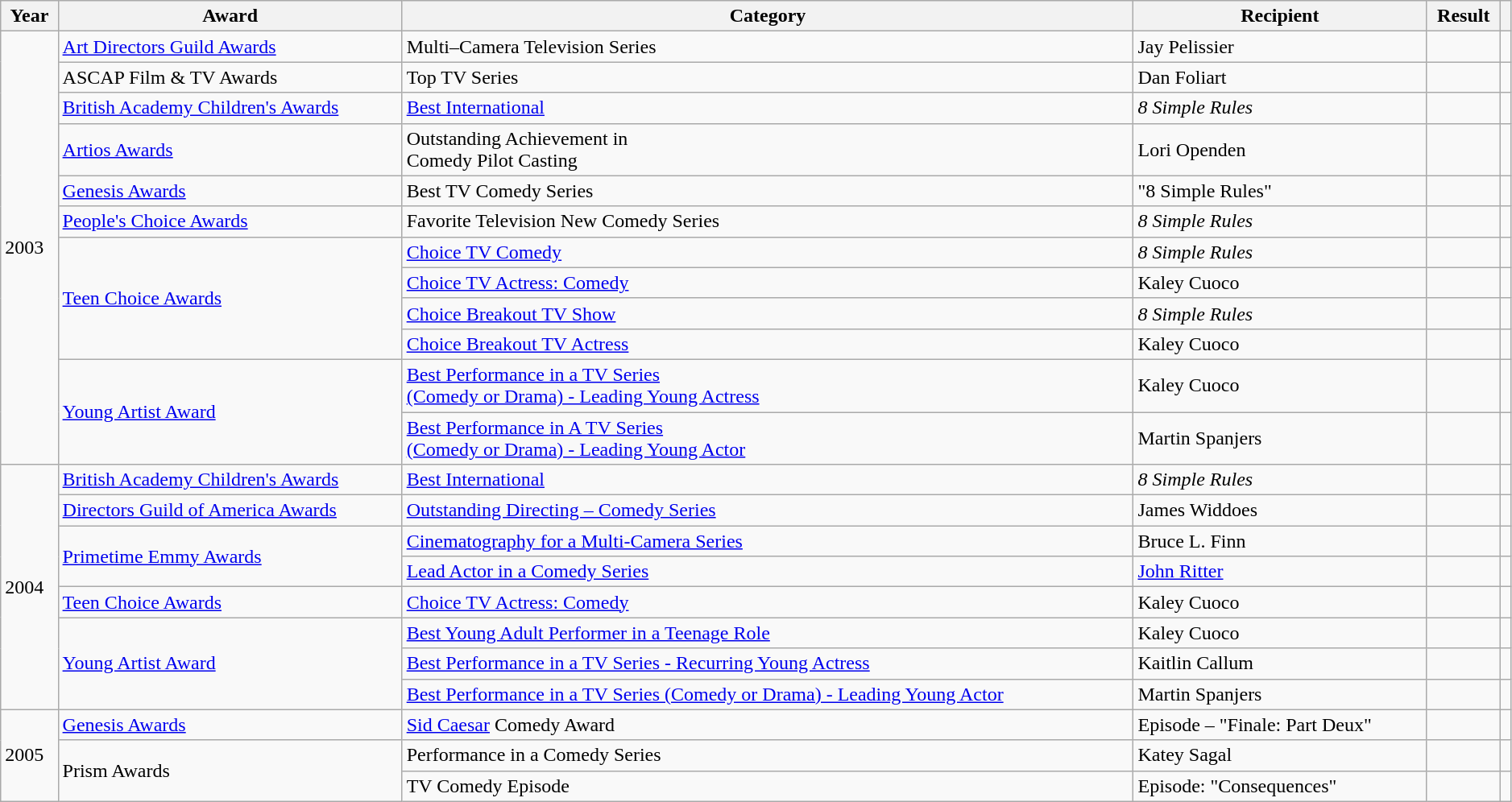<table class="wikitable sortable" style="width: 99%;">
<tr>
<th scope="col">Year</th>
<th scope="col">Award</th>
<th scope="col">Category</th>
<th scope="col">Recipient</th>
<th scope="col">Result</th>
<th scope="col" class="unsortable"></th>
</tr>
<tr>
<td rowspan="12">2003</td>
<td><a href='#'>Art Directors Guild Awards</a></td>
<td>Multi–Camera Television Series</td>
<td>Jay Pelissier </td>
<td></td>
<td style="text-align:center;"></td>
</tr>
<tr>
<td>ASCAP Film & TV Awards</td>
<td>Top TV Series</td>
<td>Dan Foliart</td>
<td></td>
<td style="text-align:center;"></td>
</tr>
<tr>
<td><a href='#'>British Academy Children's Awards</a></td>
<td><a href='#'>Best International</a></td>
<td><em>8 Simple Rules</em></td>
<td></td>
<td style="text-align:center;"></td>
</tr>
<tr>
<td><a href='#'>Artios Awards</a></td>
<td>Outstanding Achievement in<br>Comedy Pilot Casting</td>
<td>Lori Openden</td>
<td></td>
<td style="text-align:center;"></td>
</tr>
<tr>
<td><a href='#'>Genesis Awards</a></td>
<td>Best TV Comedy Series</td>
<td>"8 Simple Rules" </td>
<td></td>
<td style="text-align:center;"></td>
</tr>
<tr>
<td><a href='#'>People's Choice Awards</a></td>
<td>Favorite Television New Comedy Series</td>
<td><em>8 Simple Rules</em></td>
<td></td>
<td style="text-align:center;"></td>
</tr>
<tr>
<td rowspan="4"><a href='#'>Teen Choice Awards</a></td>
<td><a href='#'>Choice TV Comedy</a></td>
<td><em>8 Simple Rules</em></td>
<td></td>
<td style="text-align:center;"></td>
</tr>
<tr>
<td><a href='#'>Choice TV Actress: Comedy</a></td>
<td>Kaley Cuoco</td>
<td></td>
<td style="text-align:center;"></td>
</tr>
<tr>
<td><a href='#'>Choice Breakout TV Show</a></td>
<td><em>8 Simple Rules</em></td>
<td></td>
<td style="text-align:center;"></td>
</tr>
<tr>
<td><a href='#'>Choice Breakout TV Actress</a></td>
<td>Kaley Cuoco</td>
<td></td>
<td style="text-align:center;"></td>
</tr>
<tr>
<td rowspan="2"><a href='#'>Young Artist Award</a></td>
<td><a href='#'>Best Performance in a TV Series<br>(Comedy or Drama) - Leading Young Actress</a></td>
<td>Kaley Cuoco</td>
<td></td>
<td style="text-align:center;"></td>
</tr>
<tr>
<td><a href='#'>Best Performance in A TV Series<br>(Comedy or Drama) - Leading Young Actor</a></td>
<td>Martin Spanjers</td>
<td></td>
<td style="text-align:center;"></td>
</tr>
<tr>
<td rowspan="8">2004</td>
<td><a href='#'>British Academy Children's Awards</a></td>
<td><a href='#'>Best International</a></td>
<td><em>8 Simple Rules</em></td>
<td></td>
<td align="center"></td>
</tr>
<tr>
<td><a href='#'>Directors Guild of America Awards</a></td>
<td><a href='#'>Outstanding Directing – Comedy Series</a></td>
<td>James Widdoes </td>
<td></td>
<td style="text-align:center;"></td>
</tr>
<tr>
<td rowspan="2"><a href='#'>Primetime Emmy Awards</a></td>
<td><a href='#'>Cinematography for a Multi-Camera Series</a></td>
<td>Bruce L. Finn </td>
<td></td>
<td style="text-align:center;"></td>
</tr>
<tr>
<td><a href='#'>Lead Actor in a Comedy Series</a></td>
<td><a href='#'>John Ritter</a> </td>
<td></td>
<td style="text-align:center;"></td>
</tr>
<tr>
<td><a href='#'>Teen Choice Awards</a></td>
<td><a href='#'>Choice TV Actress: Comedy</a></td>
<td>Kaley Cuoco</td>
<td></td>
<td style="text-align:center;"></td>
</tr>
<tr>
<td rowspan="3"><a href='#'>Young Artist Award</a></td>
<td><a href='#'>Best Young Adult Performer in a Teenage Role</a></td>
<td>Kaley Cuoco</td>
<td></td>
<td style="text-align:center;"></td>
</tr>
<tr>
<td><a href='#'>Best Performance in a TV Series - Recurring Young Actress</a></td>
<td>Kaitlin Callum</td>
<td></td>
<td style="text-align:center;"></td>
</tr>
<tr>
<td><a href='#'>Best Performance in a TV Series (Comedy or Drama) - Leading Young Actor</a></td>
<td>Martin Spanjers</td>
<td></td>
<td style="text-align:center;"></td>
</tr>
<tr>
<td rowspan="3">2005</td>
<td><a href='#'>Genesis Awards</a></td>
<td><a href='#'>Sid Caesar</a> Comedy Award</td>
<td>Episode – "Finale: Part Deux"</td>
<td></td>
<td style="text-align:center;"></td>
</tr>
<tr>
<td rowspan="2">Prism Awards</td>
<td>Performance in a Comedy Series</td>
<td>Katey Sagal</td>
<td></td>
<td style="text-align:center;"></td>
</tr>
<tr>
<td>TV Comedy Episode</td>
<td>Episode: "Consequences"</td>
<td></td>
<td style="text-align:center;"></td>
</tr>
</table>
